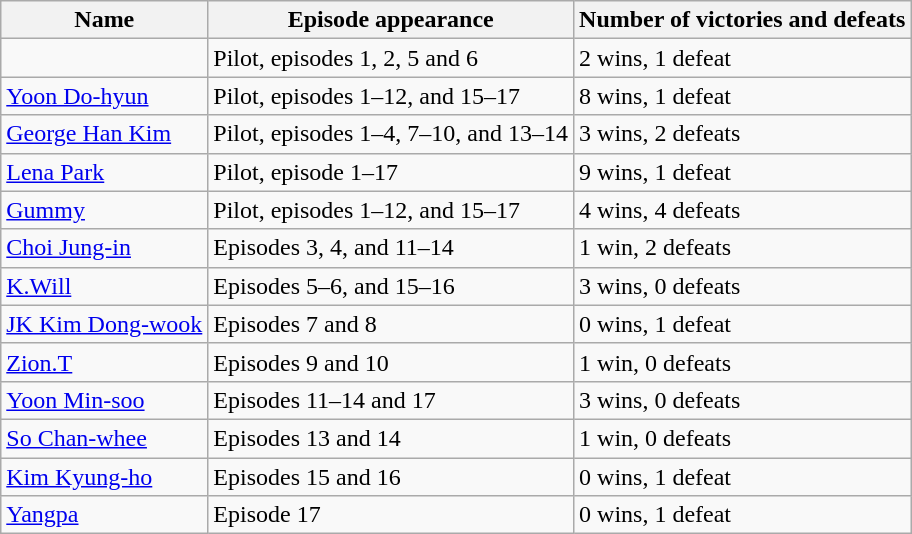<table class="wikitable">
<tr>
<th>Name</th>
<th>Episode appearance</th>
<th>Number of victories and defeats</th>
</tr>
<tr>
<td></td>
<td>Pilot, episodes 1, 2, 5 and 6</td>
<td>2 wins, 1 defeat</td>
</tr>
<tr>
<td><a href='#'>Yoon Do-hyun</a></td>
<td>Pilot, episodes 1–12, and 15–17</td>
<td>8 wins, 1 defeat</td>
</tr>
<tr>
<td><a href='#'>George Han Kim</a></td>
<td>Pilot, episodes 1–4, 7–10, and 13–14</td>
<td>3 wins, 2 defeats</td>
</tr>
<tr>
<td><a href='#'>Lena Park</a></td>
<td>Pilot, episode 1–17</td>
<td>9 wins, 1 defeat</td>
</tr>
<tr>
<td><a href='#'>Gummy</a></td>
<td>Pilot, episodes 1–12, and 15–17</td>
<td>4 wins, 4 defeats</td>
</tr>
<tr>
<td><a href='#'>Choi Jung-in</a></td>
<td>Episodes 3, 4, and 11–14</td>
<td>1 win, 2 defeats</td>
</tr>
<tr>
<td><a href='#'>K.Will</a></td>
<td>Episodes 5–6, and 15–16</td>
<td>3 wins, 0 defeats</td>
</tr>
<tr>
<td><a href='#'>JK Kim Dong-wook</a></td>
<td>Episodes 7 and 8</td>
<td>0 wins, 1 defeat</td>
</tr>
<tr>
<td><a href='#'>Zion.T</a></td>
<td>Episodes 9 and 10</td>
<td>1 win, 0 defeats</td>
</tr>
<tr>
<td><a href='#'>Yoon Min-soo</a></td>
<td>Episodes 11–14 and 17</td>
<td>3 wins, 0 defeats</td>
</tr>
<tr>
<td><a href='#'>So Chan-whee</a></td>
<td>Episodes 13 and 14</td>
<td>1 win, 0 defeats</td>
</tr>
<tr>
<td><a href='#'>Kim Kyung-ho</a></td>
<td>Episodes 15 and 16</td>
<td>0 wins, 1 defeat</td>
</tr>
<tr>
<td><a href='#'>Yangpa</a></td>
<td>Episode 17</td>
<td>0 wins, 1 defeat</td>
</tr>
</table>
